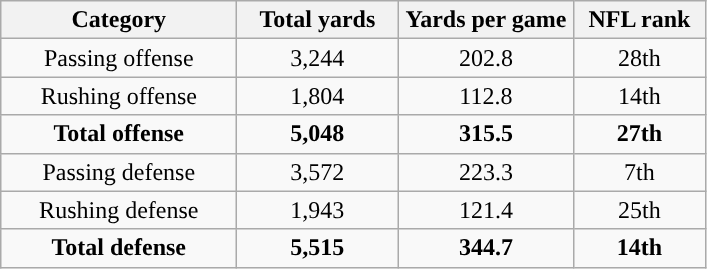<table class="wikitable" style="text-align:center">
<tr>
<th width=150px>Category</th>
<th width=100px>Total yards</th>
<th width=110px>Yards per game</th>
<th width=80px>NFL rank<br></th>
</tr>
<tr>
<td>Passing offense</td>
<td>3,244</td>
<td>202.8</td>
<td>28th</td>
</tr>
<tr>
<td>Rushing offense</td>
<td>1,804</td>
<td>112.8</td>
<td>14th</td>
</tr>
<tr>
<td><strong>Total offense</strong></td>
<td><strong>5,048</strong></td>
<td><strong>315.5</strong></td>
<td><strong>27th</strong></td>
</tr>
<tr>
<td>Passing defense</td>
<td>3,572</td>
<td>223.3</td>
<td>7th</td>
</tr>
<tr>
<td>Rushing defense</td>
<td>1,943</td>
<td>121.4</td>
<td>25th</td>
</tr>
<tr>
<td><strong>Total defense</strong></td>
<td><strong>5,515</strong></td>
<td><strong>344.7</strong></td>
<td><strong>14th</strong></td>
</tr>
</table>
